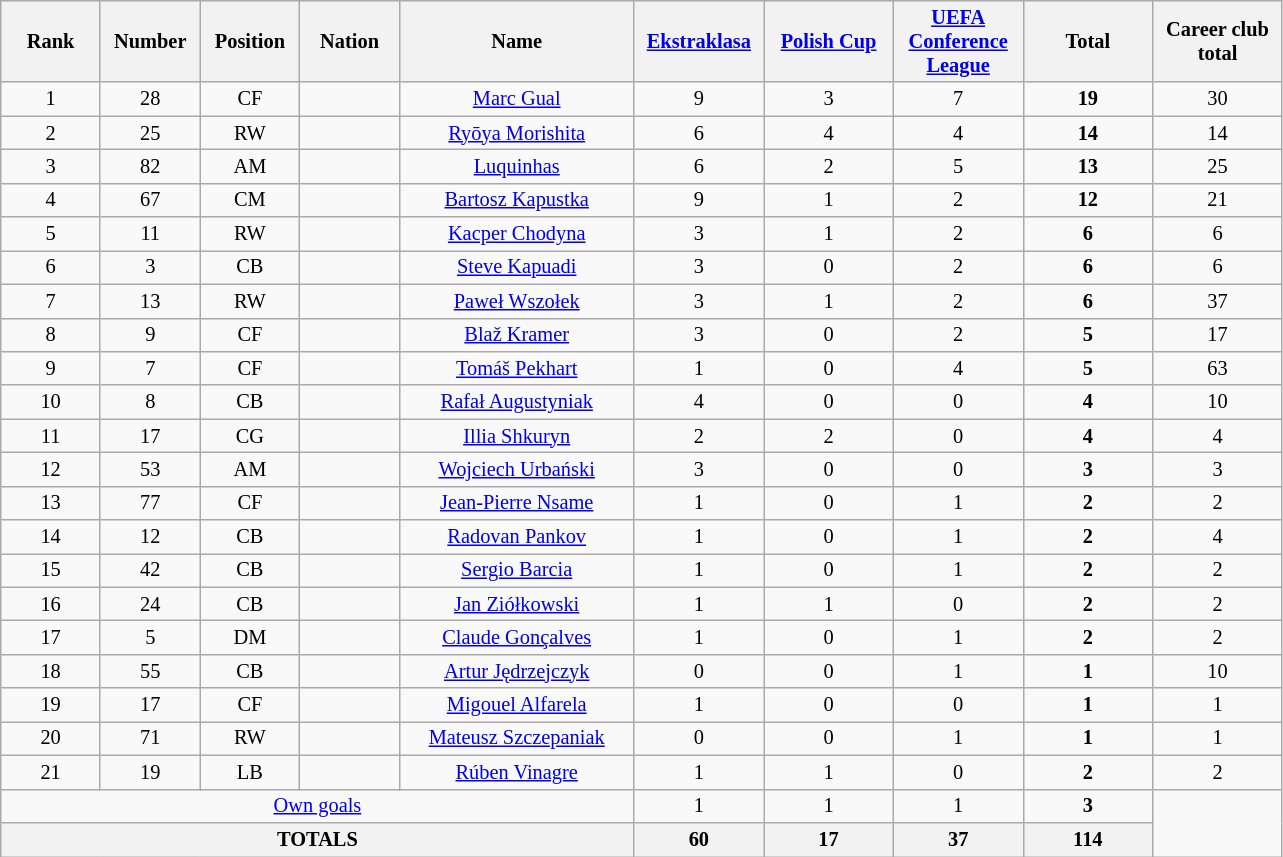<table class="wikitable sortable" style="text-align:center; font-size:85%;">
<tr>
<th width=60>Rank</th>
<th width=60>Number</th>
<th width=60>Position</th>
<th width=60>Nation</th>
<th width=150>Name</th>
<th width=80><a href='#'>Ekstraklasa</a></th>
<th width=80><a href='#'>Polish Cup</a></th>
<th width=80><a href='#'>UEFA Conference League</a></th>
<th width=80>Total</th>
<th width=80>Career club total</th>
</tr>
<tr>
<td>1</td>
<td>28</td>
<td>CF</td>
<td></td>
<td><a href='#'>Marc Gual</a></td>
<td>9</td>
<td>3</td>
<td>7</td>
<td><strong>19</strong></td>
<td>30</td>
</tr>
<tr>
<td rowspan="1">2</td>
<td>25</td>
<td>RW</td>
<td></td>
<td><a href='#'>Ryōya Morishita</a></td>
<td>6</td>
<td>4</td>
<td>4</td>
<td><strong>14</strong></td>
<td>14</td>
</tr>
<tr>
<td>3</td>
<td>82</td>
<td>AM</td>
<td></td>
<td><a href='#'>Luquinhas</a></td>
<td>6</td>
<td>2</td>
<td>5</td>
<td><strong>13</strong></td>
<td>25</td>
</tr>
<tr>
<td>4</td>
<td>67</td>
<td>CM</td>
<td></td>
<td><a href='#'>Bartosz Kapustka</a></td>
<td>9</td>
<td>1</td>
<td>2</td>
<td><strong>12</strong></td>
<td>21</td>
</tr>
<tr>
<td rowspan="1">5</td>
<td>11</td>
<td>RW</td>
<td></td>
<td><a href='#'>Kacper Chodyna</a></td>
<td>3</td>
<td>1</td>
<td>2</td>
<td><strong>6</strong></td>
<td>6</td>
</tr>
<tr>
<td rowspan="1">6</td>
<td>3</td>
<td>CB</td>
<td></td>
<td><a href='#'>Steve Kapuadi</a></td>
<td>3</td>
<td>0</td>
<td>2</td>
<td><strong>6</strong></td>
<td>6</td>
</tr>
<tr>
<td rowspan="1">7</td>
<td>13</td>
<td>RW</td>
<td></td>
<td><a href='#'>Paweł Wszołek</a></td>
<td>3</td>
<td>1</td>
<td>2</td>
<td><strong>6</strong></td>
<td>37</td>
</tr>
<tr>
<td>8</td>
<td>9</td>
<td>CF</td>
<td></td>
<td><a href='#'>Blaž Kramer</a></td>
<td>3</td>
<td>0</td>
<td>2</td>
<td><strong>5</strong></td>
<td>17</td>
</tr>
<tr>
<td rowspan="1">9</td>
<td>7</td>
<td>CF</td>
<td></td>
<td><a href='#'>Tomáš Pekhart</a></td>
<td>1</td>
<td>0</td>
<td>4</td>
<td><strong>5</strong></td>
<td>63</td>
</tr>
<tr>
<td rowspan="1">10</td>
<td>8</td>
<td>CB</td>
<td></td>
<td><a href='#'>Rafał Augustyniak</a></td>
<td>4</td>
<td>0</td>
<td>0</td>
<td><strong>4</strong></td>
<td>10</td>
</tr>
<tr>
<td rowspan="1">11</td>
<td>17</td>
<td>CG</td>
<td></td>
<td><a href='#'>Illia Shkuryn</a></td>
<td>2</td>
<td>2</td>
<td>0</td>
<td><strong>4</strong></td>
<td>4</td>
</tr>
<tr>
<td rowspan="1">12</td>
<td>53</td>
<td>AM</td>
<td></td>
<td><a href='#'>Wojciech Urbański</a></td>
<td>3</td>
<td>0</td>
<td>0</td>
<td><strong>3</strong></td>
<td>3</td>
</tr>
<tr>
<td rowspan="1">13</td>
<td>77</td>
<td>CF</td>
<td></td>
<td><a href='#'>Jean-Pierre Nsame</a></td>
<td>1</td>
<td>0</td>
<td>1</td>
<td><strong>2</strong></td>
<td>2</td>
</tr>
<tr>
<td rowspan="1">14</td>
<td>12</td>
<td>CB</td>
<td></td>
<td><a href='#'>Radovan Pankov</a></td>
<td>1</td>
<td>0</td>
<td>1</td>
<td><strong>2</strong></td>
<td>4</td>
</tr>
<tr>
<td rowspan="1">15</td>
<td>42</td>
<td>CB</td>
<td></td>
<td><a href='#'>Sergio Barcia</a></td>
<td>1</td>
<td>0</td>
<td>1</td>
<td><strong>2</strong></td>
<td>2</td>
</tr>
<tr>
<td rowspan="1">16</td>
<td>24</td>
<td>CB</td>
<td></td>
<td><a href='#'>Jan Ziółkowski</a></td>
<td>1</td>
<td>1</td>
<td>0</td>
<td><strong>2</strong></td>
<td>2</td>
</tr>
<tr>
<td rowspan="1">17</td>
<td>5</td>
<td>DM</td>
<td></td>
<td><a href='#'>Claude Gonçalves</a></td>
<td>1</td>
<td>0</td>
<td>1</td>
<td><strong>2</strong></td>
<td>2</td>
</tr>
<tr>
<td rowspan="1">18</td>
<td>55</td>
<td>CB</td>
<td></td>
<td><a href='#'>Artur Jędrzejczyk</a></td>
<td>0</td>
<td>0</td>
<td>1</td>
<td><strong>1</strong></td>
<td>10</td>
</tr>
<tr>
<td>19</td>
<td>17</td>
<td>CF</td>
<td></td>
<td><a href='#'>Migouel Alfarela</a></td>
<td>1</td>
<td>0</td>
<td>0</td>
<td><strong>1</strong></td>
<td>1</td>
</tr>
<tr>
<td>20</td>
<td>71</td>
<td>RW</td>
<td></td>
<td><a href='#'>Mateusz Szczepaniak</a></td>
<td>0</td>
<td>0</td>
<td>1</td>
<td><strong>1</strong></td>
<td>1</td>
</tr>
<tr>
<td>21</td>
<td>19</td>
<td>LB</td>
<td></td>
<td><a href='#'>Rúben Vinagre</a></td>
<td>1</td>
<td>1</td>
<td>0</td>
<td><strong>2</strong></td>
<td>2</td>
</tr>
<tr>
<td colspan="5"><a href='#'>Own goals</a></td>
<td>1</td>
<td>1</td>
<td>1</td>
<td><strong>3</strong></td>
</tr>
<tr>
<th colspan="5">TOTALS</th>
<th>60</th>
<th>17</th>
<th>37</th>
<th>114</th>
</tr>
</table>
